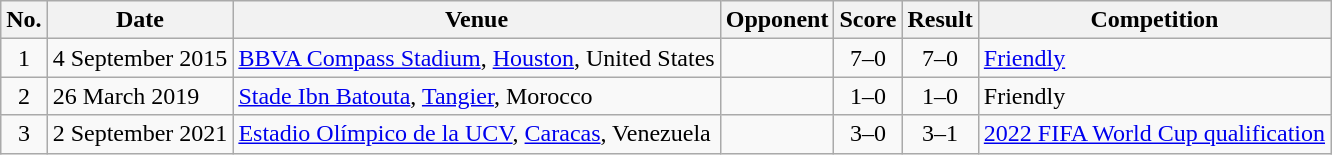<table class="wikitable">
<tr>
<th>No.</th>
<th>Date</th>
<th>Venue</th>
<th>Opponent</th>
<th>Score</th>
<th>Result</th>
<th>Competition</th>
</tr>
<tr>
<td align=center>1</td>
<td>4 September 2015</td>
<td><a href='#'>BBVA Compass Stadium</a>, <a href='#'>Houston</a>, United States</td>
<td></td>
<td align=center>7–0</td>
<td align=center>7–0</td>
<td><a href='#'>Friendly</a></td>
</tr>
<tr>
<td align=center>2</td>
<td>26 March 2019</td>
<td><a href='#'>Stade Ibn Batouta</a>, <a href='#'>Tangier</a>, Morocco</td>
<td></td>
<td align=center>1–0</td>
<td align=center>1–0</td>
<td>Friendly</td>
</tr>
<tr>
<td align=center>3</td>
<td>2 September 2021</td>
<td><a href='#'>Estadio Olímpico de la UCV</a>, <a href='#'>Caracas</a>, Venezuela</td>
<td></td>
<td align=center>3–0</td>
<td align=center>3–1</td>
<td><a href='#'>2022 FIFA World Cup qualification</a></td>
</tr>
</table>
